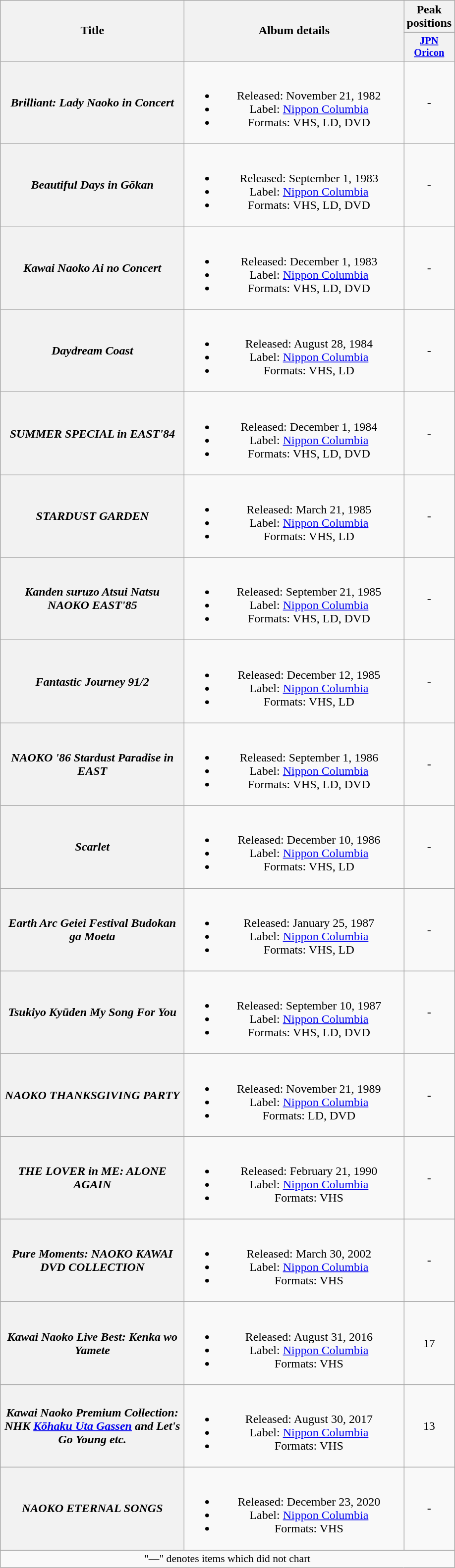<table class="wikitable plainrowheaders" style="text-align:center;">
<tr>
<th style="width:15em;" rowspan="2">Title</th>
<th style="width:18em;" rowspan="2">Album details</th>
<th colspan="1">Peak positions</th>
</tr>
<tr>
<th style="width:3em;font-size:85%"><a href='#'>JPN<br>Oricon</a><br></th>
</tr>
<tr>
<th scope="row"><em>Brilliant: Lady Naoko in Concert</em></th>
<td><br><ul><li>Released: November 21, 1982</li><li>Label: <a href='#'>Nippon Columbia</a></li><li>Formats: VHS, LD, DVD</li></ul></td>
<td>-</td>
</tr>
<tr>
<th scope="row"><em>Beautiful Days in Gōkan</em></th>
<td><br><ul><li>Released: September 1, 1983</li><li>Label: <a href='#'>Nippon Columbia</a></li><li>Formats: VHS, LD, DVD</li></ul></td>
<td>-</td>
</tr>
<tr>
<th scope="row"><em>Kawai Naoko Ai no Concert</em></th>
<td><br><ul><li>Released: December 1, 1983</li><li>Label: <a href='#'>Nippon Columbia</a></li><li>Formats: VHS, LD, DVD</li></ul></td>
<td>-</td>
</tr>
<tr>
<th scope="row"><em>Daydream Coast</em></th>
<td><br><ul><li>Released: August 28, 1984</li><li>Label: <a href='#'>Nippon Columbia</a></li><li>Formats: VHS, LD</li></ul></td>
<td>-</td>
</tr>
<tr>
<th scope="row"><em>SUMMER SPECIAL in EAST'84</em></th>
<td><br><ul><li>Released: December 1, 1984</li><li>Label: <a href='#'>Nippon Columbia</a></li><li>Formats: VHS, LD, DVD</li></ul></td>
<td>-</td>
</tr>
<tr>
<th scope="row"><em>STARDUST GARDEN</em></th>
<td><br><ul><li>Released: March 21, 1985</li><li>Label: <a href='#'>Nippon Columbia</a></li><li>Formats: VHS, LD</li></ul></td>
<td>-</td>
</tr>
<tr>
<th scope="row"><em>Kanden suruzo Atsui Natsu NAOKO EAST'85</em></th>
<td><br><ul><li>Released: September 21, 1985</li><li>Label: <a href='#'>Nippon Columbia</a></li><li>Formats: VHS, LD, DVD</li></ul></td>
<td>-</td>
</tr>
<tr>
<th scope="row"><em>Fantastic Journey 91/2</em></th>
<td><br><ul><li>Released: December 12, 1985</li><li>Label: <a href='#'>Nippon Columbia</a></li><li>Formats: VHS, LD</li></ul></td>
<td>-</td>
</tr>
<tr>
<th scope="row"><em>NAOKO '86 Stardust Paradise in EAST</em></th>
<td><br><ul><li>Released: September 1, 1986</li><li>Label: <a href='#'>Nippon Columbia</a></li><li>Formats: VHS, LD, DVD</li></ul></td>
<td>-</td>
</tr>
<tr>
<th scope="row"><em>Scarlet</em></th>
<td><br><ul><li>Released: December 10, 1986</li><li>Label: <a href='#'>Nippon Columbia</a></li><li>Formats: VHS, LD</li></ul></td>
<td>-</td>
</tr>
<tr>
<th scope="row"><em>Earth Arc Geiei Festival Budokan ga Moeta</em></th>
<td><br><ul><li>Released: January 25, 1987</li><li>Label: <a href='#'>Nippon Columbia</a></li><li>Formats: VHS, LD</li></ul></td>
<td>-</td>
</tr>
<tr>
<th scope="row"><em>Tsukiyo Kyūden My Song For You</em></th>
<td><br><ul><li>Released: September 10, 1987</li><li>Label: <a href='#'>Nippon Columbia</a></li><li>Formats: VHS, LD, DVD</li></ul></td>
<td>-</td>
</tr>
<tr>
<th scope="row"><em>NAOKO THANKSGIVING PARTY</em></th>
<td><br><ul><li>Released: November 21, 1989</li><li>Label: <a href='#'>Nippon Columbia</a></li><li>Formats: LD, DVD</li></ul></td>
<td>-</td>
</tr>
<tr>
<th scope="row"><em>THE LOVER in ME: ALONE AGAIN</em></th>
<td><br><ul><li>Released: February 21, 1990</li><li>Label: <a href='#'>Nippon Columbia</a></li><li>Formats: VHS</li></ul></td>
<td>-</td>
</tr>
<tr>
<th scope="row"><em>Pure Moments: NAOKO KAWAI DVD COLLECTION</em></th>
<td><br><ul><li>Released: March 30, 2002</li><li>Label: <a href='#'>Nippon Columbia</a></li><li>Formats: VHS</li></ul></td>
<td>-</td>
</tr>
<tr>
<th scope="row"><em>Kawai Naoko Live Best: Kenka wo Yamete</em></th>
<td><br><ul><li>Released: August 31, 2016</li><li>Label: <a href='#'>Nippon Columbia</a></li><li>Formats: VHS</li></ul></td>
<td>17</td>
</tr>
<tr>
<th scope="row"><em>Kawai Naoko Premium Collection: NHK <a href='#'>Kōhaku Uta Gassen</a> and Let's Go Young etc.</em></th>
<td><br><ul><li>Released: August 30, 2017</li><li>Label: <a href='#'>Nippon Columbia</a></li><li>Formats: VHS</li></ul></td>
<td>13</td>
</tr>
<tr>
<th scope="row"><em>NAOKO ETERNAL SONGS</em></th>
<td><br><ul><li>Released: December 23, 2020</li><li>Label: <a href='#'>Nippon Columbia</a></li><li>Formats: VHS</li></ul></td>
<td>-</td>
</tr>
<tr>
<td colspan="11" align="center" style="font-size:90%;">"—" denotes items which did not chart</td>
</tr>
</table>
